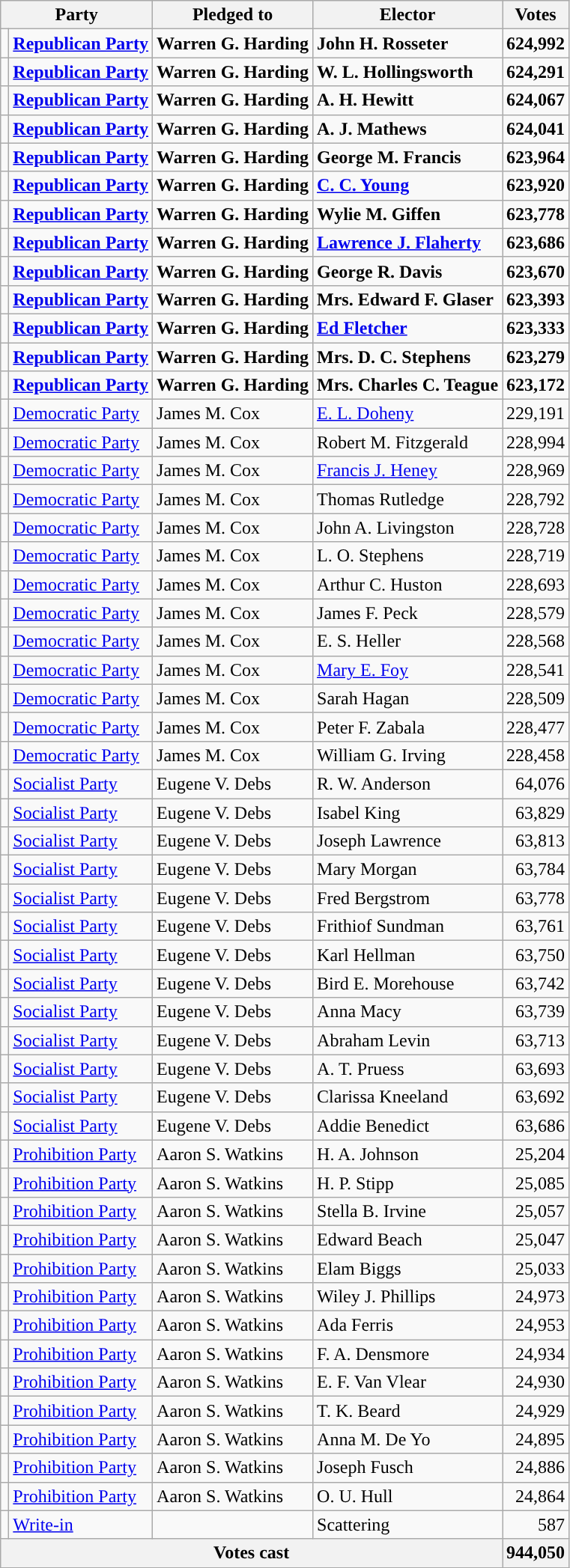<table class="wikitable">
<tr>
<th colspan=2>Party</th>
<th>Pledged to</th>
<th>Elector</th>
<th>Votes</th>
</tr>
<tr style="font-weight:bold">
<td></td>
<td><a href='#'>Republican Party</a></td>
<td>Warren G. Harding</td>
<td>John H. Rosseter</td>
<td align="right">624,992</td>
</tr>
<tr style="font-weight:bold">
<td></td>
<td><a href='#'>Republican Party</a></td>
<td>Warren G. Harding</td>
<td>W. L. Hollingsworth</td>
<td align="right">624,291</td>
</tr>
<tr style="font-weight:bold">
<td></td>
<td><a href='#'>Republican Party</a></td>
<td>Warren G. Harding</td>
<td>A. H. Hewitt</td>
<td align="right">624,067</td>
</tr>
<tr style="font-weight:bold">
<td></td>
<td><a href='#'>Republican Party</a></td>
<td>Warren G. Harding</td>
<td>A. J. Mathews</td>
<td align="right">624,041</td>
</tr>
<tr style="font-weight:bold">
<td></td>
<td><a href='#'>Republican Party</a></td>
<td>Warren G. Harding</td>
<td>George M. Francis</td>
<td align="right">623,964</td>
</tr>
<tr style="font-weight:bold">
<td></td>
<td><a href='#'>Republican Party</a></td>
<td>Warren G. Harding</td>
<td><a href='#'>C. C. Young</a></td>
<td align="right">623,920</td>
</tr>
<tr style="font-weight:bold">
<td></td>
<td><a href='#'>Republican Party</a></td>
<td>Warren G. Harding</td>
<td>Wylie M. Giffen</td>
<td align="right">623,778</td>
</tr>
<tr style="font-weight:bold">
<td></td>
<td><a href='#'>Republican Party</a></td>
<td>Warren G. Harding</td>
<td><a href='#'>Lawrence J. Flaherty</a></td>
<td align="right">623,686</td>
</tr>
<tr style="font-weight:bold">
<td></td>
<td><a href='#'>Republican Party</a></td>
<td>Warren G. Harding</td>
<td>George R. Davis</td>
<td align="right">623,670</td>
</tr>
<tr style="font-weight:bold">
<td></td>
<td><a href='#'>Republican Party</a></td>
<td>Warren G. Harding</td>
<td>Mrs. Edward F. Glaser</td>
<td align="right">623,393</td>
</tr>
<tr style="font-weight:bold">
<td></td>
<td><a href='#'>Republican Party</a></td>
<td>Warren G. Harding</td>
<td><a href='#'>Ed Fletcher</a></td>
<td align="right">623,333</td>
</tr>
<tr style="font-weight:bold">
<td></td>
<td><a href='#'>Republican Party</a></td>
<td>Warren G. Harding</td>
<td>Mrs. D. C. Stephens</td>
<td align="right">623,279</td>
</tr>
<tr style="font-weight:bold">
<td></td>
<td><a href='#'>Republican Party</a></td>
<td>Warren G. Harding</td>
<td>Mrs. Charles C. Teague</td>
<td align="right">623,172</td>
</tr>
<tr>
<td bgcolor=></td>
<td><a href='#'>Democratic Party</a></td>
<td>James M. Cox</td>
<td><a href='#'>E. L. Doheny</a></td>
<td align=right>229,191</td>
</tr>
<tr>
<td bgcolor=></td>
<td><a href='#'>Democratic Party</a></td>
<td>James M. Cox</td>
<td>Robert M. Fitzgerald</td>
<td align=right>228,994</td>
</tr>
<tr>
<td bgcolor=></td>
<td><a href='#'>Democratic Party</a></td>
<td>James M. Cox</td>
<td><a href='#'>Francis J. Heney</a></td>
<td align=right>228,969</td>
</tr>
<tr>
<td bgcolor=></td>
<td><a href='#'>Democratic Party</a></td>
<td>James M. Cox</td>
<td>Thomas Rutledge</td>
<td align=right>228,792</td>
</tr>
<tr>
<td bgcolor=></td>
<td><a href='#'>Democratic Party</a></td>
<td>James M. Cox</td>
<td>John A. Livingston</td>
<td align=right>228,728</td>
</tr>
<tr>
<td bgcolor=></td>
<td><a href='#'>Democratic Party</a></td>
<td>James M. Cox</td>
<td>L. O. Stephens</td>
<td align=right>228,719</td>
</tr>
<tr>
<td bgcolor=></td>
<td><a href='#'>Democratic Party</a></td>
<td>James M. Cox</td>
<td>Arthur C. Huston</td>
<td align=right>228,693</td>
</tr>
<tr>
<td bgcolor=></td>
<td><a href='#'>Democratic Party</a></td>
<td>James M. Cox</td>
<td>James F. Peck</td>
<td align=right>228,579</td>
</tr>
<tr>
<td bgcolor=></td>
<td><a href='#'>Democratic Party</a></td>
<td>James M. Cox</td>
<td>E. S. Heller</td>
<td align=right>228,568</td>
</tr>
<tr>
<td bgcolor=></td>
<td><a href='#'>Democratic Party</a></td>
<td>James M. Cox</td>
<td><a href='#'>Mary E. Foy</a></td>
<td align=right>228,541</td>
</tr>
<tr>
<td bgcolor=></td>
<td><a href='#'>Democratic Party</a></td>
<td>James M. Cox</td>
<td>Sarah Hagan</td>
<td align=right>228,509</td>
</tr>
<tr>
<td bgcolor=></td>
<td><a href='#'>Democratic Party</a></td>
<td>James M. Cox</td>
<td>Peter F. Zabala</td>
<td align=right>228,477</td>
</tr>
<tr>
<td bgcolor=></td>
<td><a href='#'>Democratic Party</a></td>
<td>James M. Cox</td>
<td>William G. Irving</td>
<td align=right>228,458</td>
</tr>
<tr>
<td bgcolor=></td>
<td><a href='#'>Socialist Party</a></td>
<td>Eugene V. Debs</td>
<td>R. W. Anderson</td>
<td align="right">64,076</td>
</tr>
<tr>
<td bgcolor=></td>
<td><a href='#'>Socialist Party</a></td>
<td>Eugene V. Debs</td>
<td>Isabel King</td>
<td align="right">63,829</td>
</tr>
<tr>
<td bgcolor=></td>
<td><a href='#'>Socialist Party</a></td>
<td>Eugene V. Debs</td>
<td>Joseph Lawrence</td>
<td align="right">63,813</td>
</tr>
<tr>
<td bgcolor=></td>
<td><a href='#'>Socialist Party</a></td>
<td>Eugene V. Debs</td>
<td>Mary Morgan</td>
<td align="right">63,784</td>
</tr>
<tr>
<td bgcolor=></td>
<td><a href='#'>Socialist Party</a></td>
<td>Eugene V. Debs</td>
<td>Fred Bergstrom</td>
<td align="right">63,778</td>
</tr>
<tr>
<td bgcolor=></td>
<td><a href='#'>Socialist Party</a></td>
<td>Eugene V. Debs</td>
<td>Frithiof Sundman</td>
<td align="right">63,761</td>
</tr>
<tr>
<td bgcolor=></td>
<td><a href='#'>Socialist Party</a></td>
<td>Eugene V. Debs</td>
<td>Karl Hellman</td>
<td align="right">63,750</td>
</tr>
<tr>
<td bgcolor=></td>
<td><a href='#'>Socialist Party</a></td>
<td>Eugene V. Debs</td>
<td>Bird E. Morehouse</td>
<td align="right">63,742</td>
</tr>
<tr>
<td bgcolor=></td>
<td><a href='#'>Socialist Party</a></td>
<td>Eugene V. Debs</td>
<td>Anna Macy</td>
<td align="right">63,739</td>
</tr>
<tr>
<td bgcolor=></td>
<td><a href='#'>Socialist Party</a></td>
<td>Eugene V. Debs</td>
<td>Abraham Levin</td>
<td align="right">63,713</td>
</tr>
<tr>
<td bgcolor=></td>
<td><a href='#'>Socialist Party</a></td>
<td>Eugene V. Debs</td>
<td>A. T. Pruess</td>
<td align="right">63,693</td>
</tr>
<tr>
<td bgcolor=></td>
<td><a href='#'>Socialist Party</a></td>
<td>Eugene V. Debs</td>
<td>Clarissa Kneeland</td>
<td align="right">63,692</td>
</tr>
<tr>
<td bgcolor=></td>
<td><a href='#'>Socialist Party</a></td>
<td>Eugene V. Debs</td>
<td>Addie Benedict</td>
<td align="right">63,686</td>
</tr>
<tr>
<td></td>
<td><a href='#'>Prohibition Party</a></td>
<td>Aaron S. Watkins</td>
<td>H. A. Johnson</td>
<td align="right">25,204</td>
</tr>
<tr>
<td></td>
<td><a href='#'>Prohibition Party</a></td>
<td>Aaron S. Watkins</td>
<td>H. P. Stipp</td>
<td align="right">25,085</td>
</tr>
<tr>
<td></td>
<td><a href='#'>Prohibition Party</a></td>
<td>Aaron S. Watkins</td>
<td>Stella B. Irvine</td>
<td align="right">25,057</td>
</tr>
<tr>
<td></td>
<td><a href='#'>Prohibition Party</a></td>
<td>Aaron S. Watkins</td>
<td>Edward Beach</td>
<td align="right">25,047</td>
</tr>
<tr>
<td></td>
<td><a href='#'>Prohibition Party</a></td>
<td>Aaron S. Watkins</td>
<td>Elam Biggs</td>
<td align="right">25,033</td>
</tr>
<tr>
<td></td>
<td><a href='#'>Prohibition Party</a></td>
<td>Aaron S. Watkins</td>
<td>Wiley J. Phillips</td>
<td align="right">24,973</td>
</tr>
<tr>
<td></td>
<td><a href='#'>Prohibition Party</a></td>
<td>Aaron S. Watkins</td>
<td>Ada Ferris</td>
<td align="right">24,953</td>
</tr>
<tr>
<td></td>
<td><a href='#'>Prohibition Party</a></td>
<td>Aaron S. Watkins</td>
<td>F. A. Densmore</td>
<td align="right">24,934</td>
</tr>
<tr>
<td></td>
<td><a href='#'>Prohibition Party</a></td>
<td>Aaron S. Watkins</td>
<td>E. F. Van Vlear</td>
<td align="right">24,930</td>
</tr>
<tr>
<td></td>
<td><a href='#'>Prohibition Party</a></td>
<td>Aaron S. Watkins</td>
<td>T. K. Beard</td>
<td align="right">24,929</td>
</tr>
<tr>
<td></td>
<td><a href='#'>Prohibition Party</a></td>
<td>Aaron S. Watkins</td>
<td>Anna M. De Yo</td>
<td align="right">24,895</td>
</tr>
<tr>
<td></td>
<td><a href='#'>Prohibition Party</a></td>
<td>Aaron S. Watkins</td>
<td>Joseph Fusch</td>
<td align="right">24,886</td>
</tr>
<tr>
<td></td>
<td><a href='#'>Prohibition Party</a></td>
<td>Aaron S. Watkins</td>
<td>O. U. Hull</td>
<td align="right">24,864</td>
</tr>
<tr>
<td></td>
<td><a href='#'>Write-in</a></td>
<td></td>
<td>Scattering</td>
<td align="right">587</td>
</tr>
<tr>
<th colspan="4">Votes cast</th>
<th>944,050</th>
</tr>
</table>
